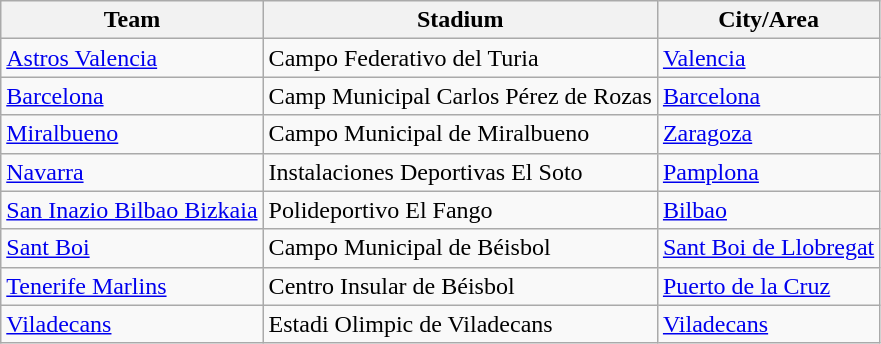<table class="wikitable sortable">
<tr>
<th>Team</th>
<th>Stadium</th>
<th>City/Area</th>
</tr>
<tr>
<td><a href='#'>Astros Valencia</a></td>
<td>Campo Federativo del Turia</td>
<td><a href='#'>Valencia</a></td>
</tr>
<tr>
<td><a href='#'>Barcelona</a></td>
<td>Camp Municipal Carlos Pérez de Rozas</td>
<td><a href='#'>Barcelona</a></td>
</tr>
<tr>
<td><a href='#'>Miralbueno</a></td>
<td>Campo Municipal de Miralbueno</td>
<td><a href='#'>Zaragoza</a></td>
</tr>
<tr>
<td><a href='#'>Navarra</a></td>
<td>Instalaciones Deportivas El Soto</td>
<td><a href='#'>Pamplona</a></td>
</tr>
<tr>
<td><a href='#'>San Inazio Bilbao Bizkaia</a></td>
<td>Polideportivo El Fango</td>
<td><a href='#'>Bilbao</a></td>
</tr>
<tr>
<td><a href='#'>Sant Boi</a></td>
<td>Campo Municipal de Béisbol</td>
<td><a href='#'>Sant Boi de Llobregat</a></td>
</tr>
<tr>
<td><a href='#'>Tenerife Marlins</a></td>
<td>Centro Insular de Béisbol</td>
<td><a href='#'>Puerto de la Cruz</a></td>
</tr>
<tr>
<td><a href='#'>Viladecans</a></td>
<td>Estadi Olimpic de Viladecans</td>
<td><a href='#'>Viladecans</a></td>
</tr>
</table>
